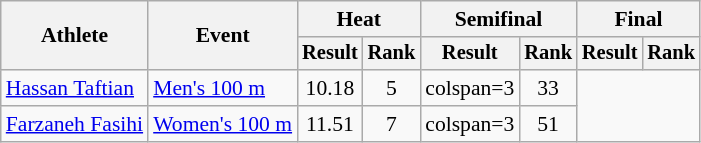<table class="wikitable" style="font-size:90%; text-align:center">
<tr>
<th rowspan=2>Athlete</th>
<th rowspan=2>Event</th>
<th colspan=2>Heat</th>
<th colspan=2>Semifinal</th>
<th colspan=2>Final</th>
</tr>
<tr style="font-size:95%">
<th>Result</th>
<th>Rank</th>
<th>Result</th>
<th>Rank</th>
<th>Result</th>
<th>Rank</th>
</tr>
<tr align=center>
<td align=left><a href='#'>Hassan Taftian</a></td>
<td align=left><a href='#'>Men's 100 m</a></td>
<td>10.18 </td>
<td>5</td>
<td>colspan=3 </td>
<td>33</td>
</tr>
<tr align="center">
<td align=left><a href='#'>Farzaneh Fasihi</a></td>
<td align=left><a href='#'>Women's 100 m</a></td>
<td>11.51</td>
<td>7</td>
<td>colspan=3 </td>
<td>51</td>
</tr>
</table>
